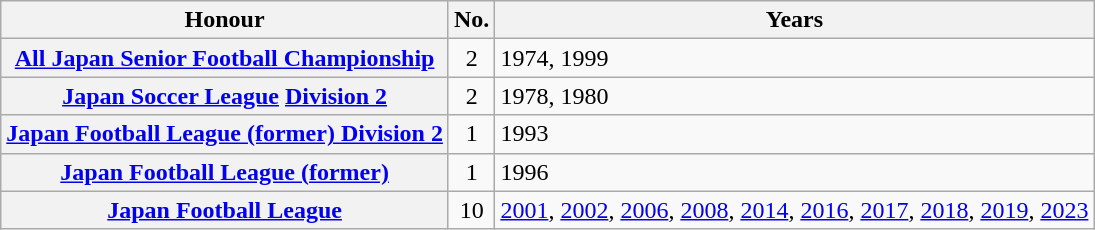<table class="wikitable plainrowheaders">
<tr>
<th scope=col>Honour</th>
<th scope=col>No.</th>
<th scope=col>Years</th>
</tr>
<tr>
<th scope="row"><a href='#'>All Japan Senior Football Championship</a></th>
<td align="center">2</td>
<td>1974, 1999</td>
</tr>
<tr>
<th scope=row><a href='#'>Japan Soccer League</a> <a href='#'>Division 2</a></th>
<td align="center">2</td>
<td>1978, 1980</td>
</tr>
<tr>
<th scope=row><a href='#'>Japan Football League (former) Division 2</a></th>
<td align="center">1</td>
<td>1993</td>
</tr>
<tr>
<th scope=row><a href='#'>Japan Football League (former)</a></th>
<td align="center">1</td>
<td>1996</td>
</tr>
<tr>
<th scope=row><a href='#'>Japan Football League</a></th>
<td align="center">10</td>
<td><a href='#'>2001</a>, <a href='#'>2002</a>, <a href='#'>2006</a>, <a href='#'>2008</a>, <a href='#'>2014</a>, <a href='#'>2016</a>, <a href='#'>2017</a>, <a href='#'>2018</a>, <a href='#'>2019</a>, <a href='#'>2023</a></td>
</tr>
</table>
